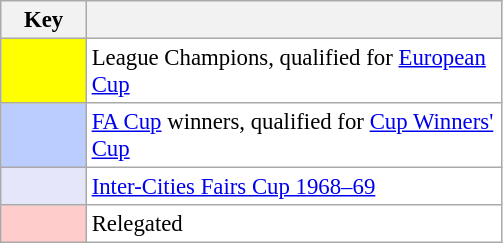<table class="wikitable" style="font-size:95%; text-align:center">
<tr>
<th width=50>Key</th>
<th width=270></th>
</tr>
<tr>
<td style="background:#FFFF00;" width="20"></td>
<td bgcolor="#ffffff" align=left>League Champions, qualified for <a href='#'>European Cup</a></td>
</tr>
<tr>
<td style="background: #bbccff" width="20"></td>
<td bgcolor="#ffffff" align=left><a href='#'>FA Cup</a> winners, qualified for <a href='#'>Cup Winners' Cup</a></td>
</tr>
<tr>
<td style="background: #E6E6FA" width="20"></td>
<td bgcolor="#ffffff" align=left><a href='#'>Inter-Cities Fairs Cup 1968–69</a></td>
</tr>
<tr>
<td style="background: #FFCCCC" width="20"></td>
<td bgcolor="#ffffff" align=left>Relegated</td>
</tr>
</table>
